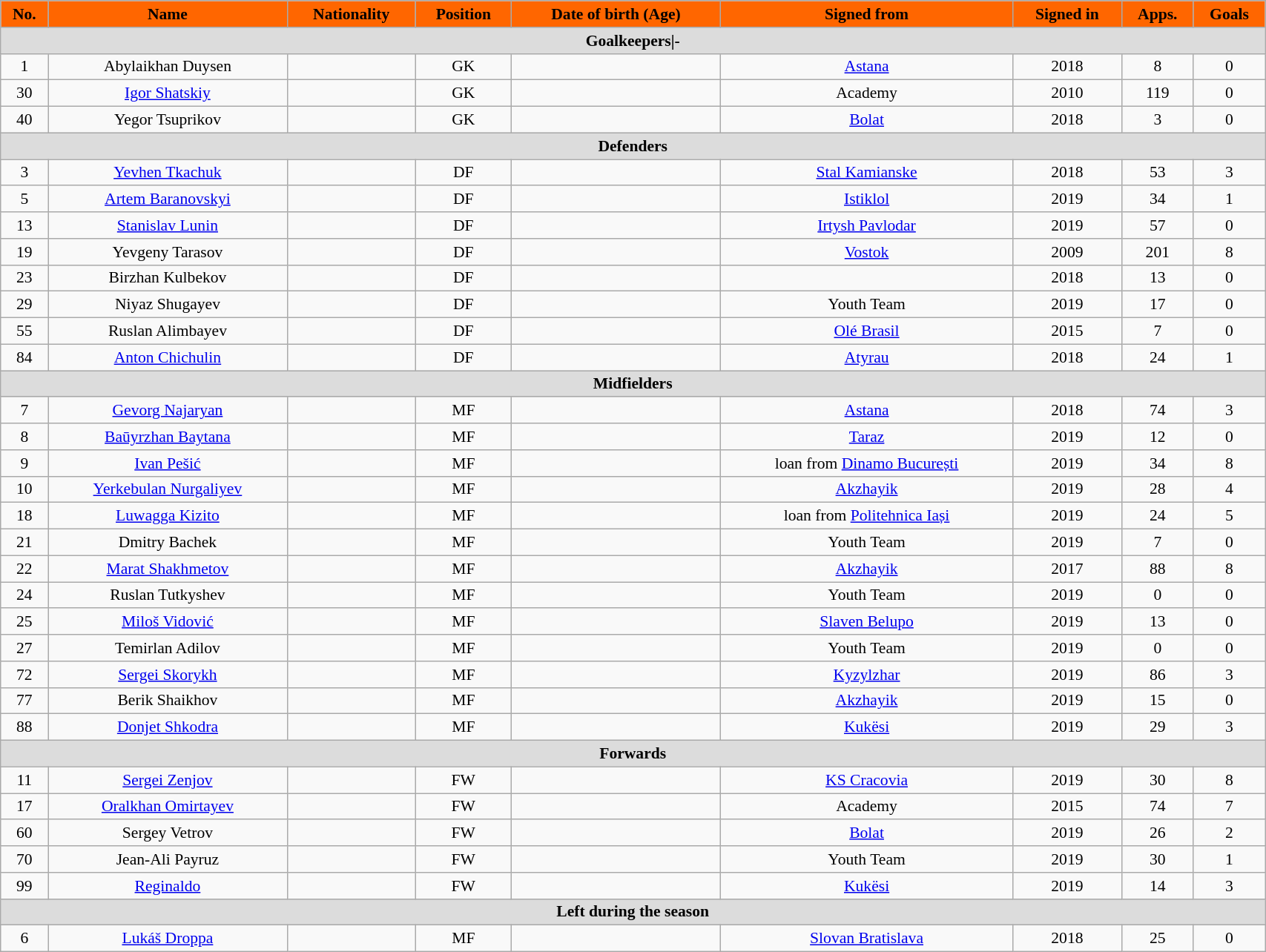<table class="wikitable"  style="text-align:center; font-size:90%; width:90%;">
<tr>
<th style="background:#FF6600; color:#000000; text-align:center;">No.</th>
<th style="background:#FF6600; color:#000000; text-align:center;">Name</th>
<th style="background:#FF6600; color:#000000; text-align:center;">Nationality</th>
<th style="background:#FF6600; color:#000000; text-align:center;">Position</th>
<th style="background:#FF6600; color:#000000; text-align:center;">Date of birth (Age)</th>
<th style="background:#FF6600; color:#000000; text-align:center;">Signed from</th>
<th style="background:#FF6600; color:#000000; text-align:center;">Signed in</th>
<th style="background:#FF6600; color:#000000; text-align:center;">Apps.</th>
<th style="background:#FF6600; color:#000000; text-align:center;">Goals</th>
</tr>
<tr>
<th colspan="11"  style="background:#dcdcdc; text-align:center;">Goalkeepers|-</th>
</tr>
<tr>
<td>1</td>
<td>Abylaikhan Duysen</td>
<td></td>
<td>GK</td>
<td></td>
<td><a href='#'>Astana</a></td>
<td>2018</td>
<td>8</td>
<td>0</td>
</tr>
<tr>
<td>30</td>
<td><a href='#'>Igor Shatskiy</a></td>
<td></td>
<td>GK</td>
<td></td>
<td>Academy</td>
<td>2010</td>
<td>119</td>
<td>0</td>
</tr>
<tr>
<td>40</td>
<td>Yegor Tsuprikov</td>
<td></td>
<td>GK</td>
<td></td>
<td><a href='#'>Bolat</a></td>
<td>2018</td>
<td>3</td>
<td>0</td>
</tr>
<tr>
<th colspan="11"  style="background:#dcdcdc; text-align:center;">Defenders</th>
</tr>
<tr>
<td>3</td>
<td><a href='#'>Yevhen Tkachuk</a></td>
<td></td>
<td>DF</td>
<td></td>
<td><a href='#'>Stal Kamianske</a></td>
<td>2018</td>
<td>53</td>
<td>3</td>
</tr>
<tr>
<td>5</td>
<td><a href='#'>Artem Baranovskyi</a></td>
<td></td>
<td>DF</td>
<td></td>
<td><a href='#'>Istiklol</a></td>
<td>2019</td>
<td>34</td>
<td>1</td>
</tr>
<tr>
<td>13</td>
<td><a href='#'>Stanislav Lunin</a></td>
<td></td>
<td>DF</td>
<td></td>
<td><a href='#'>Irtysh Pavlodar</a></td>
<td>2019</td>
<td>57</td>
<td>0</td>
</tr>
<tr>
<td>19</td>
<td>Yevgeny Tarasov</td>
<td></td>
<td>DF</td>
<td></td>
<td><a href='#'>Vostok</a></td>
<td>2009</td>
<td>201</td>
<td>8</td>
</tr>
<tr>
<td>23</td>
<td>Birzhan Kulbekov</td>
<td></td>
<td>DF</td>
<td></td>
<td></td>
<td>2018</td>
<td>13</td>
<td>0</td>
</tr>
<tr>
<td>29</td>
<td>Niyaz Shugayev</td>
<td></td>
<td>DF</td>
<td></td>
<td>Youth Team</td>
<td>2019</td>
<td>17</td>
<td>0</td>
</tr>
<tr>
<td>55</td>
<td>Ruslan Alimbayev</td>
<td></td>
<td>DF</td>
<td></td>
<td><a href='#'>Olé Brasil</a></td>
<td>2015</td>
<td>7</td>
<td>0</td>
</tr>
<tr>
<td>84</td>
<td><a href='#'>Anton Chichulin</a></td>
<td></td>
<td>DF</td>
<td></td>
<td><a href='#'>Atyrau</a></td>
<td>2018</td>
<td>24</td>
<td>1</td>
</tr>
<tr>
<th colspan="11"  style="background:#dcdcdc; text-align:center;">Midfielders</th>
</tr>
<tr>
<td>7</td>
<td><a href='#'>Gevorg Najaryan</a></td>
<td></td>
<td>MF</td>
<td></td>
<td><a href='#'>Astana</a></td>
<td>2018</td>
<td>74</td>
<td>3</td>
</tr>
<tr>
<td>8</td>
<td><a href='#'>Baūyrzhan Baytana</a></td>
<td></td>
<td>MF</td>
<td></td>
<td><a href='#'>Taraz</a></td>
<td>2019</td>
<td>12</td>
<td>0</td>
</tr>
<tr>
<td>9</td>
<td><a href='#'>Ivan Pešić</a></td>
<td></td>
<td>MF</td>
<td></td>
<td>loan from <a href='#'>Dinamo București</a></td>
<td>2019</td>
<td>34</td>
<td>8</td>
</tr>
<tr>
<td>10</td>
<td><a href='#'>Yerkebulan Nurgaliyev</a></td>
<td></td>
<td>MF</td>
<td></td>
<td><a href='#'>Akzhayik</a></td>
<td>2019</td>
<td>28</td>
<td>4</td>
</tr>
<tr>
<td>18</td>
<td><a href='#'>Luwagga Kizito</a></td>
<td></td>
<td>MF</td>
<td></td>
<td>loan from <a href='#'>Politehnica Iași</a></td>
<td>2019</td>
<td>24</td>
<td>5</td>
</tr>
<tr>
<td>21</td>
<td>Dmitry Bachek</td>
<td></td>
<td>MF</td>
<td></td>
<td>Youth Team</td>
<td>2019</td>
<td>7</td>
<td>0</td>
</tr>
<tr>
<td>22</td>
<td><a href='#'>Marat Shakhmetov</a></td>
<td></td>
<td>MF</td>
<td></td>
<td><a href='#'>Akzhayik</a></td>
<td>2017</td>
<td>88</td>
<td>8</td>
</tr>
<tr>
<td>24</td>
<td>Ruslan Tutkyshev</td>
<td></td>
<td>MF</td>
<td></td>
<td>Youth Team</td>
<td>2019</td>
<td>0</td>
<td>0</td>
</tr>
<tr>
<td>25</td>
<td><a href='#'>Miloš Vidović</a></td>
<td></td>
<td>MF</td>
<td></td>
<td><a href='#'>Slaven Belupo</a></td>
<td>2019</td>
<td>13</td>
<td>0</td>
</tr>
<tr>
<td>27</td>
<td>Temirlan Adilov</td>
<td></td>
<td>MF</td>
<td></td>
<td>Youth Team</td>
<td>2019</td>
<td>0</td>
<td>0</td>
</tr>
<tr>
<td>72</td>
<td><a href='#'>Sergei Skorykh</a></td>
<td></td>
<td>MF</td>
<td></td>
<td><a href='#'>Kyzylzhar</a></td>
<td>2019</td>
<td>86</td>
<td>3</td>
</tr>
<tr>
<td>77</td>
<td>Berik Shaikhov</td>
<td></td>
<td>MF</td>
<td></td>
<td><a href='#'>Akzhayik</a></td>
<td>2019</td>
<td>15</td>
<td>0</td>
</tr>
<tr>
<td>88</td>
<td><a href='#'>Donjet Shkodra</a></td>
<td></td>
<td>MF</td>
<td></td>
<td><a href='#'>Kukësi</a></td>
<td>2019</td>
<td>29</td>
<td>3</td>
</tr>
<tr>
<th colspan="11"  style="background:#dcdcdc; text-align:center;">Forwards</th>
</tr>
<tr>
<td>11</td>
<td><a href='#'>Sergei Zenjov</a></td>
<td></td>
<td>FW</td>
<td></td>
<td><a href='#'>KS Cracovia</a></td>
<td>2019</td>
<td>30</td>
<td>8</td>
</tr>
<tr>
<td>17</td>
<td><a href='#'>Oralkhan Omirtayev</a></td>
<td></td>
<td>FW</td>
<td></td>
<td>Academy</td>
<td>2015</td>
<td>74</td>
<td>7</td>
</tr>
<tr>
<td>60</td>
<td>Sergey Vetrov</td>
<td></td>
<td>FW</td>
<td></td>
<td><a href='#'>Bolat</a></td>
<td>2019</td>
<td>26</td>
<td>2</td>
</tr>
<tr>
<td>70</td>
<td>Jean-Ali Payruz</td>
<td></td>
<td>FW</td>
<td></td>
<td>Youth Team</td>
<td>2019</td>
<td>30</td>
<td>1</td>
</tr>
<tr>
<td>99</td>
<td><a href='#'>Reginaldo</a></td>
<td></td>
<td>FW</td>
<td></td>
<td><a href='#'>Kukësi</a></td>
<td>2019</td>
<td>14</td>
<td>3</td>
</tr>
<tr>
<th colspan="11"  style="background:#dcdcdc; text-align:center;">Left during the season</th>
</tr>
<tr>
<td>6</td>
<td><a href='#'>Lukáš Droppa</a></td>
<td></td>
<td>MF</td>
<td></td>
<td><a href='#'>Slovan Bratislava</a></td>
<td>2018</td>
<td>25</td>
<td>0</td>
</tr>
</table>
